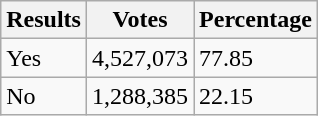<table class="wikitable">
<tr>
<th>Results</th>
<th>Votes</th>
<th>Percentage</th>
</tr>
<tr>
<td>Yes</td>
<td>4,527,073</td>
<td>77.85</td>
</tr>
<tr>
<td>No</td>
<td>1,288,385</td>
<td>22.15</td>
</tr>
</table>
